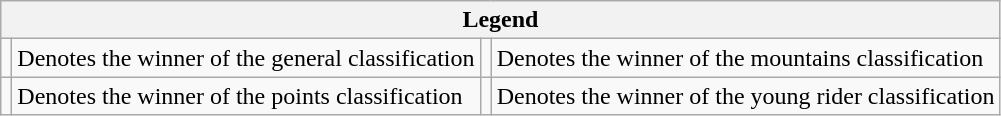<table class="wikitable">
<tr>
<th colspan="4">Legend</th>
</tr>
<tr>
<td></td>
<td>Denotes the winner of the general classification</td>
<td></td>
<td>Denotes the winner of the mountains classification</td>
</tr>
<tr>
<td></td>
<td>Denotes the winner of the points classification</td>
<td></td>
<td>Denotes the winner of the young rider classification</td>
</tr>
</table>
